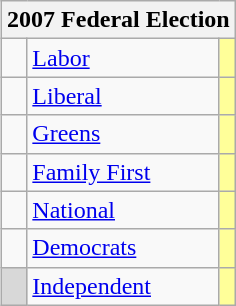<table class="wikitable" style="float:right; margin-left:1em">
<tr>
<th colspan = 3>2007 Federal Election</th>
</tr>
<tr>
<td> </td>
<td><a href='#'>Labor</a></td>
<td style="background:#ff9;"></td>
</tr>
<tr>
<td> </td>
<td><a href='#'>Liberal</a></td>
<td style="background:#ff9;"></td>
</tr>
<tr>
<td> </td>
<td><a href='#'>Greens</a></td>
<td style="background:#ff9;"></td>
</tr>
<tr>
<td> </td>
<td><a href='#'>Family First</a></td>
<td style="background:#ff9;"></td>
</tr>
<tr>
<td> </td>
<td><a href='#'>National</a></td>
<td style="background:#ff9;"></td>
</tr>
<tr>
<td> </td>
<td><a href='#'>Democrats</a></td>
<td style="background:#ff9;"></td>
</tr>
<tr>
<td style="background:#d8d8d8;"> </td>
<td><a href='#'>Independent</a></td>
<td style="background:#ff9;"></td>
</tr>
</table>
